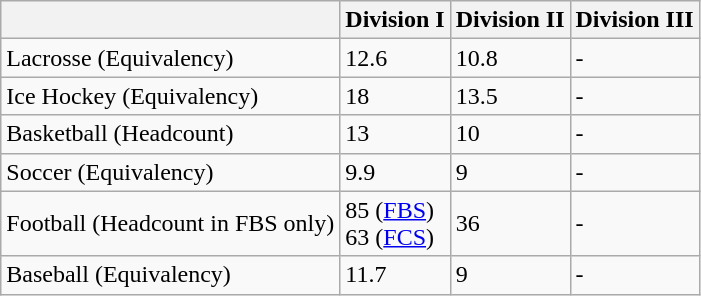<table class="wikitable">
<tr>
<th></th>
<th>Division I</th>
<th>Division II</th>
<th>Division III</th>
</tr>
<tr>
<td>Lacrosse (Equivalency)</td>
<td>12.6</td>
<td>10.8</td>
<td>-</td>
</tr>
<tr>
<td>Ice Hockey (Equivalency)</td>
<td>18</td>
<td>13.5</td>
<td>-</td>
</tr>
<tr>
<td>Basketball (Headcount)</td>
<td>13</td>
<td>10</td>
<td>-</td>
</tr>
<tr>
<td>Soccer (Equivalency)</td>
<td>9.9</td>
<td>9</td>
<td>-</td>
</tr>
<tr>
<td>Football (Headcount in FBS only)</td>
<td>85 (<a href='#'>FBS</a>)<br>63 (<a href='#'>FCS</a>)</td>
<td>36</td>
<td>-</td>
</tr>
<tr>
<td>Baseball (Equivalency)</td>
<td>11.7</td>
<td>9</td>
<td>-</td>
</tr>
</table>
